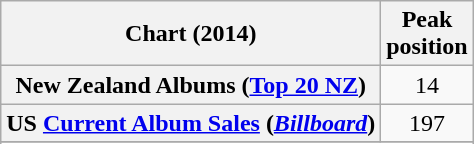<table class="wikitable sortable plainrowheaders" style="text-align:center">
<tr>
<th scope="col">Chart (2014)</th>
<th scope="col">Peak<br> position</th>
</tr>
<tr>
<th scope="row">New Zealand Albums (<a href='#'>Top 20 NZ</a>)</th>
<td>14</td>
</tr>
<tr>
<th scope="row">US <a href='#'>Current Album Sales</a> (<em><a href='#'>Billboard</a></em>)</th>
<td>197</td>
</tr>
<tr>
</tr>
<tr>
</tr>
<tr>
</tr>
</table>
